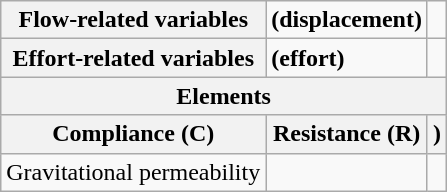<table class="wikitable">
<tr>
<th>Flow-related variables</th>
<td> <strong>(displacement)</strong></td>
<td></td>
</tr>
<tr>
<th>Effort-related variables</th>
<td> <strong>(effort)</strong></td>
<td></td>
</tr>
<tr>
<th colspan="3">Elements</th>
</tr>
<tr>
<th>Compliance (C)</th>
<th>Resistance (R)</th>
<th>)</th>
</tr>
<tr>
<td>Gravitational permeability<br></td>
<td></td>
<td></td>
</tr>
</table>
